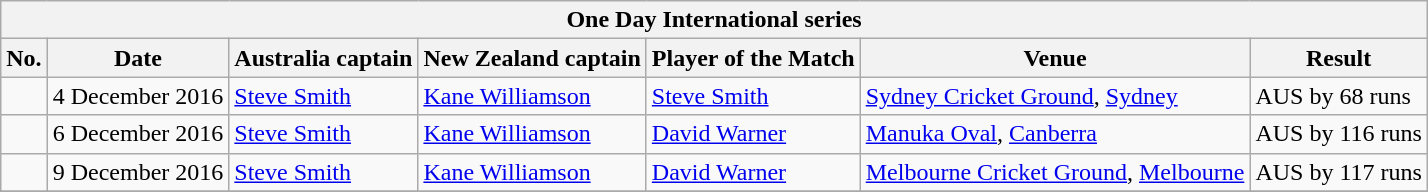<table class="wikitable">
<tr>
<th colspan="7">One Day International series</th>
</tr>
<tr>
<th>No.</th>
<th>Date</th>
<th>Australia captain</th>
<th>New Zealand captain</th>
<th>Player of the Match</th>
<th>Venue</th>
<th>Result</th>
</tr>
<tr>
<td></td>
<td>4 December 2016</td>
<td><a href='#'>Steve Smith</a></td>
<td><a href='#'>Kane Williamson</a></td>
<td><a href='#'>Steve Smith</a></td>
<td><a href='#'>Sydney Cricket Ground</a>, <a href='#'>Sydney</a></td>
<td>AUS by 68 runs</td>
</tr>
<tr>
<td></td>
<td>6 December 2016</td>
<td><a href='#'>Steve Smith</a></td>
<td><a href='#'>Kane Williamson</a></td>
<td><a href='#'>David Warner</a></td>
<td><a href='#'>Manuka Oval</a>, <a href='#'>Canberra</a></td>
<td>AUS by 116 runs</td>
</tr>
<tr>
<td></td>
<td>9 December 2016</td>
<td><a href='#'>Steve Smith</a></td>
<td><a href='#'>Kane Williamson</a></td>
<td><a href='#'>David Warner</a></td>
<td><a href='#'>Melbourne Cricket Ground</a>, <a href='#'>Melbourne</a></td>
<td>AUS by 117 runs</td>
</tr>
<tr>
</tr>
</table>
